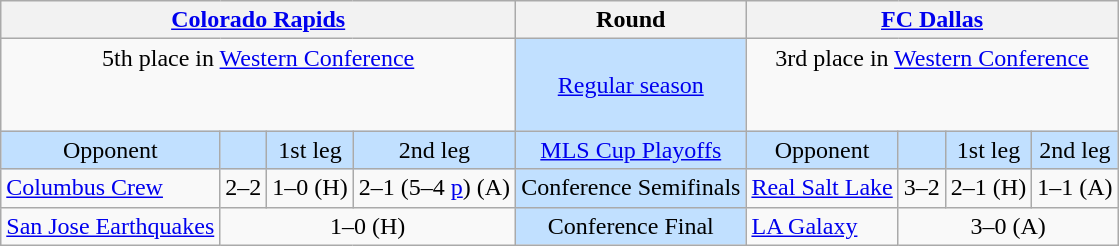<table class="wikitable" style="text-align:center">
<tr>
<th colspan=4><a href='#'>Colorado Rapids</a></th>
<th>Round</th>
<th colspan=4><a href='#'>FC Dallas</a></th>
</tr>
<tr>
<td colspan=4 valign=top>5th place in <a href='#'>Western Conference</a><br><br><br></td>
<td style="background:#c1e0ff"><a href='#'>Regular season</a></td>
<td colspan=4 valign=top>3rd place in <a href='#'>Western Conference</a><br> <br><br></td>
</tr>
<tr style="background:#c1e0ff">
<td>Opponent</td>
<td></td>
<td>1st leg</td>
<td>2nd leg</td>
<td><a href='#'>MLS Cup Playoffs</a></td>
<td>Opponent</td>
<td></td>
<td>1st leg</td>
<td>2nd leg</td>
</tr>
<tr>
<td align=left><a href='#'>Columbus Crew</a></td>
<td>2–2</td>
<td>1–0 (H)</td>
<td>2–1 (5–4 <a href='#'>p</a>) (A)</td>
<td style="background:#c1e0ff">Conference Semifinals</td>
<td align=left><a href='#'>Real Salt Lake</a></td>
<td>3–2</td>
<td>2–1 (H)</td>
<td>1–1 (A)</td>
</tr>
<tr>
<td align=left><a href='#'>San Jose Earthquakes</a></td>
<td colspan=3>1–0 (H)</td>
<td style="background:#c1e0ff">Conference Final</td>
<td align=left><a href='#'>LA Galaxy</a></td>
<td colspan=3>3–0 (A)</td>
</tr>
</table>
